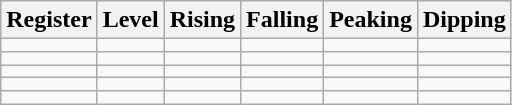<table class="wikitable">
<tr>
<th>Register</th>
<th>Level<br></th>
<th>Rising</th>
<th>Falling</th>
<th>Peaking</th>
<th>Dipping</th>
</tr>
<tr>
<td style="text-align:center; font-size:larger;"></td>
<td style="text-align:center; font-size:larger;"></td>
<td style="text-align:center; font-size:larger;"></td>
<td style="text-align:center; font-size:larger;"></td>
<td style="text-align:center; font-size:larger;"></td>
<td style="text-align:center; font-size:larger;"></td>
</tr>
<tr>
<td style="text-align:center; font-size:larger;"></td>
<td style="text-align:center; font-size:larger;"></td>
<td style="text-align:center; font-size:larger;"></td>
<td style="text-align:center; font-size:larger;"></td>
<td style="text-align:center; font-size:larger;"></td>
<td style="text-align:center; font-size:larger;"></td>
</tr>
<tr>
<td style="text-align:center; font-size:larger;"></td>
<td style="text-align:center; font-size:larger;"></td>
<td style="text-align:center; font-size:larger;"></td>
<td style="text-align:center; font-size:larger;"></td>
<td style="text-align:center; font-size:larger;"></td>
<td style="text-align:center; font-size:larger;"></td>
</tr>
<tr>
<td style="text-align:center; font-size:larger;"></td>
<td style="text-align:center; font-size:larger;"></td>
<td></td>
<td></td>
<td style="text-align:center; font-size:larger;"></td>
<td style="text-align:center; font-size:larger;"></td>
</tr>
<tr>
<td style="text-align:center; font-size:larger;"></td>
<td style="text-align:center; font-size:larger;"></td>
<td style="text-align:center; font-size:larger;"></td>
<td style="text-align:center; font-size:larger;"></td>
<td style="text-align:center; font-size:larger;"></td>
<td style="text-align:center; font-size:larger;"></td>
</tr>
</table>
